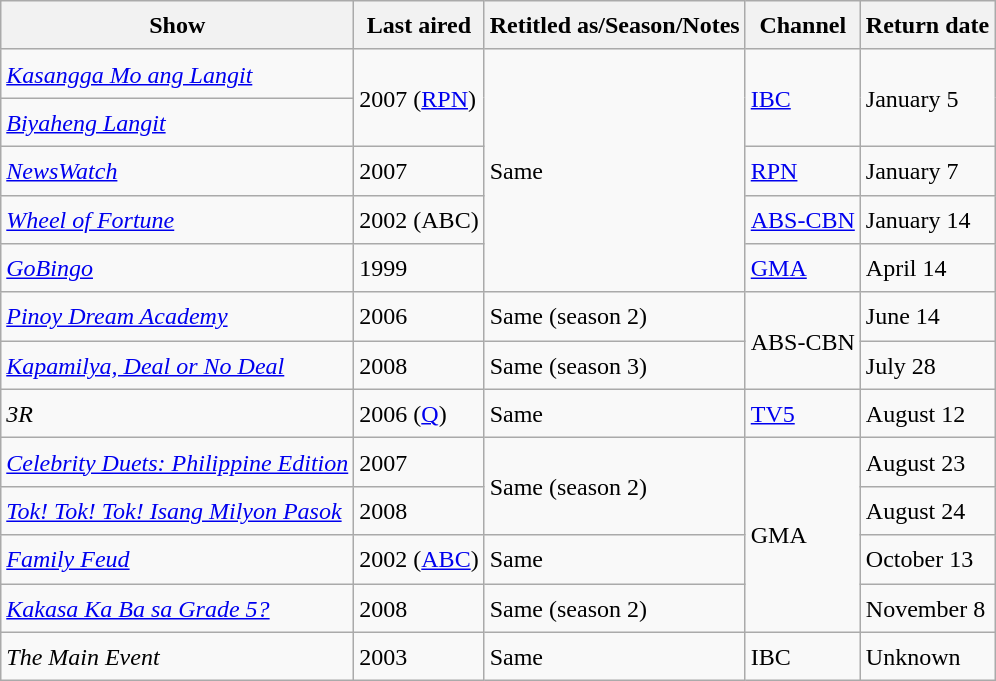<table class="wikitable" style="text-align:left; line-height:25px; width:auto;">
<tr>
<th>Show</th>
<th>Last aired</th>
<th>Retitled as/Season/Notes</th>
<th>Channel</th>
<th>Return date</th>
</tr>
<tr>
<td><em><a href='#'>Kasangga Mo ang Langit</a></em></td>
<td rowspan="2">2007 (<a href='#'>RPN</a>)</td>
<td rowspan="5">Same</td>
<td rowspan="2"><a href='#'>IBC</a></td>
<td rowspan="2">January 5</td>
</tr>
<tr>
<td><em><a href='#'>Biyaheng Langit</a></em></td>
</tr>
<tr>
<td><em><a href='#'>NewsWatch</a></em></td>
<td>2007</td>
<td><a href='#'>RPN</a></td>
<td>January 7</td>
</tr>
<tr>
<td><em><a href='#'>Wheel of Fortune</a></em></td>
<td>2002 (ABC)</td>
<td><a href='#'>ABS-CBN</a></td>
<td>January 14</td>
</tr>
<tr>
<td><em><a href='#'>GoBingo</a></em></td>
<td>1999</td>
<td><a href='#'>GMA</a></td>
<td>April 14</td>
</tr>
<tr>
<td><em><a href='#'>Pinoy Dream Academy</a></em></td>
<td>2006</td>
<td>Same (season 2)</td>
<td rowspan="2">ABS-CBN</td>
<td>June 14</td>
</tr>
<tr>
<td><em><a href='#'>Kapamilya, Deal or No Deal</a></em></td>
<td>2008</td>
<td>Same (season 3)</td>
<td>July 28</td>
</tr>
<tr>
<td><em>3R</em></td>
<td>2006 (<a href='#'>Q</a>)</td>
<td>Same</td>
<td><a href='#'>TV5</a></td>
<td>August 12</td>
</tr>
<tr>
<td><em><a href='#'>Celebrity Duets: Philippine Edition</a></em></td>
<td>2007</td>
<td rowspan="2">Same (season 2)</td>
<td rowspan="4">GMA</td>
<td>August 23</td>
</tr>
<tr>
<td><em><a href='#'>Tok! Tok! Tok! Isang Milyon Pasok</a></em></td>
<td>2008</td>
<td>August 24</td>
</tr>
<tr>
<td><em><a href='#'>Family Feud</a></em></td>
<td>2002 (<a href='#'>ABC</a>)</td>
<td>Same</td>
<td>October 13</td>
</tr>
<tr>
<td><em><a href='#'>Kakasa Ka Ba sa Grade 5?</a></em></td>
<td>2008</td>
<td>Same (season 2)</td>
<td>November 8</td>
</tr>
<tr>
<td><em>The Main Event</em></td>
<td>2003</td>
<td>Same</td>
<td>IBC</td>
<td>Unknown</td>
</tr>
</table>
